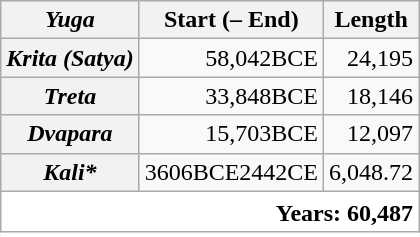<table class="wikitable plainrowheaders" style="border-width:0; text-align:right;">
<tr>
<th scope="col"><em>Yuga</em></th>
<th scope="col">Start (– End)</th>
<th scope="col">Length</th>
</tr>
<tr>
<th scope="row"><em>Krita (Satya)</em></th>
<td>58,042BCE</td>
<td>24,195</td>
</tr>
<tr>
<th scope="row"><em>Treta</em></th>
<td>33,848BCE</td>
<td>18,146</td>
</tr>
<tr>
<th scope="row"><em>Dvapara</em></th>
<td>15,703BCE</td>
<td>12,097</td>
</tr>
<tr>
<th scope="row"><em>Kali*</em></th>
<td>3606BCE2442CE</td>
<td>6,048.72</td>
</tr>
<tr>
<td colspan="3" style="background-color:#ffffff; font-weight:bold; padding-top:5px;">Years: 60,487</td>
</tr>
<tr>
<td colspan="2" style="background-color:#ffffff; border-width:1px 0px 0px 0px; font-size:80%; padding-top:0; text-align:left;"></td>
<td style="background-color:#ffffff; border-width:1px 0px 0px 0px; padding-top:0;"></td>
</tr>
</table>
